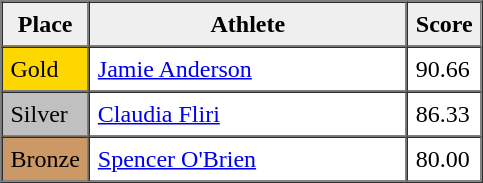<table border=1 cellpadding=5 cellspacing=0>
<tr>
<th style="background:#efefef;" width="20">Place</th>
<th style="background:#efefef;" width="200">Athlete</th>
<th style="background:#efefef;" width="20">Score</th>
</tr>
<tr align=left>
<td style="background:gold;">Gold</td>
<td><a href='#'>Jamie Anderson</a></td>
<td>90.66</td>
</tr>
<tr align=left>
<td style="background:silver;">Silver</td>
<td><a href='#'>Claudia Fliri</a></td>
<td>86.33</td>
</tr>
<tr align=left>
<td style="background:#CC9966;">Bronze</td>
<td><a href='#'>Spencer O'Brien</a></td>
<td>80.00</td>
</tr>
</table>
